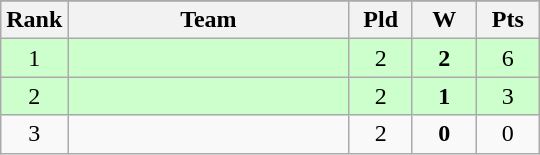<table class="wikitable">
<tr>
</tr>
<tr>
<th style="width:35px">Rank</th>
<th style="width:180px">Team</th>
<th style="width:35px">Pld</th>
<th style="width:35px">W</th>
<th style="width:35px">Pts</th>
</tr>
<tr bgcolor=#ccffcc>
<td align=center>1</td>
<td></td>
<td align=center>2</td>
<td align=center><strong>2</strong></td>
<td align=center>6</td>
</tr>
<tr bgcolor=#ccffcc>
<td align=center>2</td>
<td></td>
<td align=center>2</td>
<td align=center><strong>1</strong></td>
<td align=center>3</td>
</tr>
<tr>
<td align=center>3</td>
<td></td>
<td align=center>2</td>
<td align=center><strong>0</strong></td>
<td align=center>0</td>
</tr>
</table>
